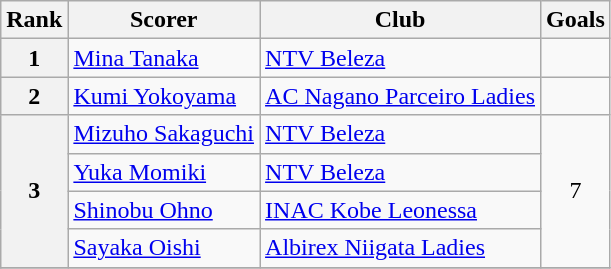<table class="wikitable">
<tr>
<th>Rank</th>
<th>Scorer</th>
<th>Club</th>
<th>Goals</th>
</tr>
<tr>
<th>1</th>
<td> <a href='#'>Mina Tanaka</a></td>
<td><a href='#'>NTV Beleza</a></td>
<td></td>
</tr>
<tr>
<th>2</th>
<td> <a href='#'>Kumi Yokoyama</a></td>
<td><a href='#'>AC Nagano Parceiro Ladies</a></td>
<td></td>
</tr>
<tr>
<th rowspan=4>3</th>
<td> <a href='#'>Mizuho Sakaguchi</a></td>
<td><a href='#'>NTV Beleza</a></td>
<td rowspan=4 style="text-align:center;">7</td>
</tr>
<tr>
<td> <a href='#'>Yuka Momiki</a></td>
<td><a href='#'>NTV Beleza</a></td>
</tr>
<tr>
<td> <a href='#'>Shinobu Ohno</a></td>
<td><a href='#'>INAC Kobe Leonessa</a></td>
</tr>
<tr>
<td> <a href='#'>Sayaka Oishi</a></td>
<td><a href='#'>Albirex Niigata Ladies</a></td>
</tr>
<tr>
</tr>
</table>
